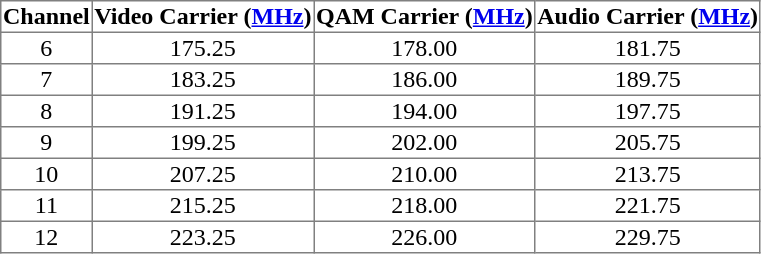<table class="toccolours" border="1" style="text-align: center; border-collapse:collapse">
<tr>
<th>Channel</th>
<th>Video Carrier (<a href='#'>MHz</a>)</th>
<th>QAM Carrier (<a href='#'>MHz</a>)</th>
<th>Audio Carrier (<a href='#'>MHz</a>)</th>
</tr>
<tr>
<td>6</td>
<td>175.25</td>
<td>178.00</td>
<td>181.75</td>
</tr>
<tr>
<td>7</td>
<td>183.25</td>
<td>186.00</td>
<td>189.75</td>
</tr>
<tr>
<td>8</td>
<td>191.25</td>
<td>194.00</td>
<td>197.75</td>
</tr>
<tr>
<td>9</td>
<td>199.25</td>
<td>202.00</td>
<td>205.75</td>
</tr>
<tr>
<td>10</td>
<td>207.25</td>
<td>210.00</td>
<td>213.75</td>
</tr>
<tr>
<td>11</td>
<td>215.25</td>
<td>218.00</td>
<td>221.75</td>
</tr>
<tr>
<td>12</td>
<td>223.25</td>
<td>226.00</td>
<td>229.75</td>
</tr>
</table>
